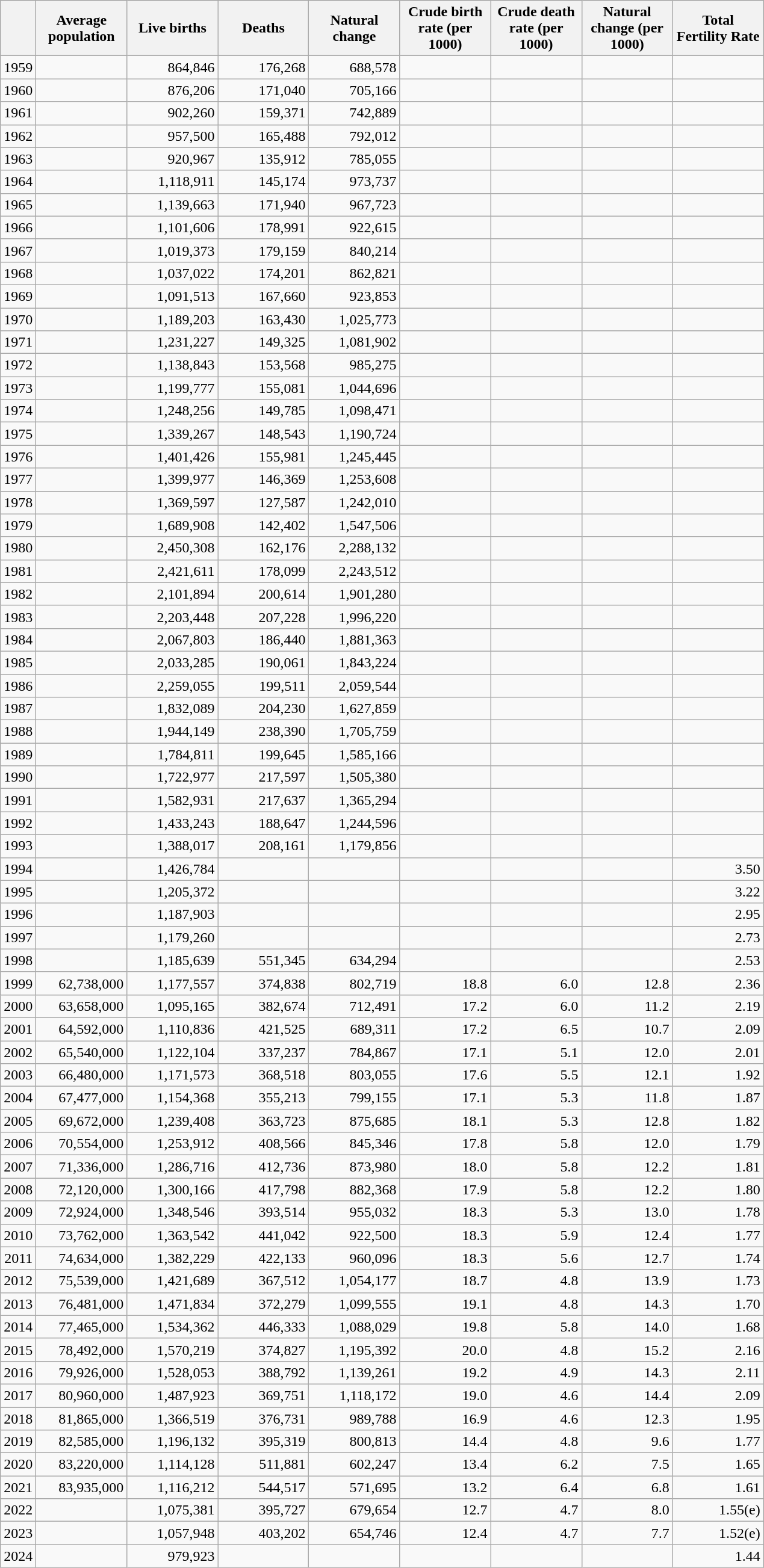<table class="wikitable sortable" style="text-align: right">
<tr>
<th></th>
<th style="width:70pt;">Average population</th>
<th style="width:70pt;">Live births</th>
<th style="width:70pt;">Deaths</th>
<th style="width:70pt;">Natural change</th>
<th style="width:70pt;">Crude birth rate (per 1000)</th>
<th style="width:70pt;">Crude death rate (per 1000)</th>
<th style="width:70pt;">Natural change (per 1000)</th>
<th style="width:70pt;">Total Fertility Rate</th>
</tr>
<tr>
<td>1959</td>
<td></td>
<td>864,846</td>
<td>176,268</td>
<td>688,578</td>
<td></td>
<td></td>
<td></td>
<td></td>
</tr>
<tr>
<td>1960</td>
<td></td>
<td>876,206</td>
<td>171,040</td>
<td>705,166</td>
<td></td>
<td></td>
<td></td>
<td></td>
</tr>
<tr>
<td>1961</td>
<td></td>
<td>902,260</td>
<td>159,371</td>
<td>742,889</td>
<td></td>
<td></td>
<td></td>
<td></td>
</tr>
<tr>
<td>1962</td>
<td></td>
<td>957,500</td>
<td>165,488</td>
<td>792,012</td>
<td></td>
<td></td>
<td></td>
<td></td>
</tr>
<tr>
<td>1963</td>
<td></td>
<td>920,967</td>
<td>135,912</td>
<td>785,055</td>
<td></td>
<td></td>
<td></td>
<td></td>
</tr>
<tr>
<td>1964</td>
<td></td>
<td>1,118,911</td>
<td>145,174</td>
<td>973,737</td>
<td></td>
<td></td>
<td></td>
<td></td>
</tr>
<tr>
<td>1965</td>
<td></td>
<td>1,139,663</td>
<td>171,940</td>
<td>967,723</td>
<td></td>
<td></td>
<td></td>
<td></td>
</tr>
<tr>
<td>1966</td>
<td></td>
<td>1,101,606</td>
<td>178,991</td>
<td>922,615</td>
<td></td>
<td></td>
<td></td>
<td></td>
</tr>
<tr>
<td>1967</td>
<td></td>
<td>1,019,373</td>
<td>179,159</td>
<td>840,214</td>
<td></td>
<td></td>
<td></td>
<td></td>
</tr>
<tr>
<td>1968</td>
<td></td>
<td>1,037,022</td>
<td>174,201</td>
<td>862,821</td>
<td></td>
<td></td>
<td></td>
<td></td>
</tr>
<tr>
<td>1969</td>
<td></td>
<td>1,091,513</td>
<td>167,660</td>
<td>923,853</td>
<td></td>
<td></td>
<td></td>
<td></td>
</tr>
<tr>
<td>1970</td>
<td></td>
<td>1,189,203</td>
<td>163,430</td>
<td>1,025,773</td>
<td></td>
<td></td>
<td></td>
<td></td>
</tr>
<tr>
<td>1971</td>
<td></td>
<td>1,231,227</td>
<td>149,325</td>
<td>1,081,902</td>
<td></td>
<td></td>
<td></td>
<td></td>
</tr>
<tr>
<td>1972</td>
<td></td>
<td>1,138,843</td>
<td>153,568</td>
<td>985,275</td>
<td></td>
<td></td>
<td></td>
<td></td>
</tr>
<tr>
<td>1973</td>
<td></td>
<td>1,199,777</td>
<td>155,081</td>
<td>1,044,696</td>
<td></td>
<td></td>
<td></td>
<td></td>
</tr>
<tr>
<td>1974</td>
<td></td>
<td>1,248,256</td>
<td>149,785</td>
<td>1,098,471</td>
<td></td>
<td></td>
<td></td>
<td></td>
</tr>
<tr>
<td>1975</td>
<td></td>
<td>1,339,267</td>
<td>148,543</td>
<td>1,190,724</td>
<td></td>
<td></td>
<td></td>
<td></td>
</tr>
<tr>
<td>1976</td>
<td></td>
<td>1,401,426</td>
<td>155,981</td>
<td>1,245,445</td>
<td></td>
<td></td>
<td></td>
<td></td>
</tr>
<tr>
<td>1977</td>
<td></td>
<td>1,399,977</td>
<td>146,369</td>
<td>1,253,608</td>
<td></td>
<td></td>
<td></td>
<td></td>
</tr>
<tr>
<td>1978</td>
<td></td>
<td>1,369,597</td>
<td>127,587</td>
<td>1,242,010</td>
<td></td>
<td></td>
<td></td>
<td></td>
</tr>
<tr>
<td>1979</td>
<td></td>
<td>1,689,908</td>
<td>142,402</td>
<td>1,547,506</td>
<td></td>
<td></td>
<td></td>
<td></td>
</tr>
<tr>
<td>1980</td>
<td></td>
<td><span>2,450,308</span></td>
<td>162,176</td>
<td>2,288,132</td>
<td></td>
<td></td>
<td></td>
<td></td>
</tr>
<tr>
<td>1981</td>
<td></td>
<td>2,421,611</td>
<td>178,099</td>
<td>2,243,512</td>
<td></td>
<td></td>
<td></td>
<td></td>
</tr>
<tr>
<td>1982</td>
<td></td>
<td>2,101,894</td>
<td>200,614</td>
<td>1,901,280</td>
<td></td>
<td></td>
<td></td>
<td></td>
</tr>
<tr>
<td>1983</td>
<td></td>
<td>2,203,448</td>
<td>207,228</td>
<td>1,996,220</td>
<td></td>
<td></td>
<td></td>
<td></td>
</tr>
<tr>
<td>1984</td>
<td></td>
<td>2,067,803</td>
<td>186,440</td>
<td>1,881,363</td>
<td></td>
<td></td>
<td></td>
<td></td>
</tr>
<tr>
<td>1985</td>
<td></td>
<td>2,033,285</td>
<td>190,061</td>
<td>1,843,224</td>
<td></td>
<td></td>
<td></td>
<td></td>
</tr>
<tr>
<td>1986</td>
<td></td>
<td>2,259,055</td>
<td>199,511</td>
<td>2,059,544</td>
<td></td>
<td></td>
<td></td>
<td></td>
</tr>
<tr>
<td>1987</td>
<td></td>
<td>1,832,089</td>
<td>204,230</td>
<td>1,627,859</td>
<td></td>
<td></td>
<td></td>
<td></td>
</tr>
<tr>
<td>1988</td>
<td></td>
<td>1,944,149</td>
<td>238,390</td>
<td>1,705,759</td>
<td></td>
<td></td>
<td></td>
<td></td>
</tr>
<tr>
<td>1989</td>
<td></td>
<td>1,784,811</td>
<td>199,645</td>
<td>1,585,166</td>
<td></td>
<td></td>
<td></td>
<td></td>
</tr>
<tr>
<td>1990</td>
<td></td>
<td>1,722,977</td>
<td>217,597</td>
<td>1,505,380</td>
<td></td>
<td></td>
<td></td>
<td></td>
</tr>
<tr>
<td>1991</td>
<td></td>
<td>1,582,931</td>
<td>217,637</td>
<td>1,365,294</td>
<td></td>
<td></td>
<td></td>
<td></td>
</tr>
<tr>
<td>1992</td>
<td></td>
<td>1,433,243</td>
<td>188,647</td>
<td>1,244,596</td>
<td></td>
<td></td>
<td></td>
<td></td>
</tr>
<tr>
<td>1993</td>
<td></td>
<td>1,388,017</td>
<td>208,161</td>
<td>1,179,856</td>
<td></td>
<td></td>
<td></td>
<td></td>
</tr>
<tr>
<td>1994</td>
<td></td>
<td>1,426,784</td>
<td></td>
<td></td>
<td></td>
<td></td>
<td></td>
<td><span>3.50</span></td>
</tr>
<tr>
<td>1995</td>
<td></td>
<td>1,205,372</td>
<td></td>
<td></td>
<td></td>
<td></td>
<td></td>
<td><span>3.22</span></td>
</tr>
<tr>
<td>1996</td>
<td></td>
<td>1,187,903</td>
<td></td>
<td></td>
<td></td>
<td></td>
<td></td>
<td><span>2.95</span></td>
</tr>
<tr>
<td>1997</td>
<td></td>
<td>1,179,260</td>
<td></td>
<td></td>
<td></td>
<td></td>
<td></td>
<td><span>2.73</span></td>
</tr>
<tr>
<td>1998</td>
<td></td>
<td>1,185,639</td>
<td><span>551,345</span></td>
<td>634,294</td>
<td></td>
<td></td>
<td></td>
<td><span>2.53</span></td>
</tr>
<tr>
<td>1999</td>
<td>62,738,000</td>
<td>1,177,557</td>
<td>374,838</td>
<td>802,719</td>
<td>18.8</td>
<td>6.0</td>
<td>12.8</td>
<td><span>2.36</span></td>
</tr>
<tr>
<td>2000</td>
<td>63,658,000</td>
<td>1,095,165</td>
<td>382,674</td>
<td>712,491</td>
<td>17.2</td>
<td>6.0</td>
<td>11.2</td>
<td><span>2.19</span></td>
</tr>
<tr>
<td>2001</td>
<td>64,592,000</td>
<td>1,110,836</td>
<td>421,525</td>
<td>689,311</td>
<td>17.2</td>
<td>6.5</td>
<td>10.7</td>
<td>2.09</td>
</tr>
<tr>
<td>2002</td>
<td>65,540,000</td>
<td>1,122,104</td>
<td>337,237</td>
<td>784,867</td>
<td>17.1</td>
<td>5.1</td>
<td>12.0</td>
<td>2.01</td>
</tr>
<tr>
<td>2003</td>
<td>66,480,000</td>
<td>1,171,573</td>
<td>368,518</td>
<td>803,055</td>
<td>17.6</td>
<td>5.5</td>
<td>12.1</td>
<td>1.92</td>
</tr>
<tr>
<td>2004</td>
<td>67,477,000</td>
<td>1,154,368</td>
<td>355,213</td>
<td>799,155</td>
<td>17.1</td>
<td>5.3</td>
<td>11.8</td>
<td>1.87</td>
</tr>
<tr>
<td>2005</td>
<td>69,672,000</td>
<td>1,239,408</td>
<td>363,723</td>
<td>875,685</td>
<td>18.1</td>
<td>5.3</td>
<td>12.8</td>
<td>1.82</td>
</tr>
<tr>
<td>2006</td>
<td>70,554,000</td>
<td>1,253,912</td>
<td>408,566</td>
<td>845,346</td>
<td>17.8</td>
<td>5.8</td>
<td>12.0</td>
<td>1.79</td>
</tr>
<tr>
<td>2007</td>
<td>71,336,000</td>
<td>1,286,716</td>
<td>412,736</td>
<td>873,980</td>
<td>18.0</td>
<td>5.8</td>
<td>12.2</td>
<td>1.81</td>
</tr>
<tr>
<td>2008</td>
<td>72,120,000</td>
<td>1,300,166</td>
<td>417,798</td>
<td>882,368</td>
<td>17.9</td>
<td>5.8</td>
<td>12.2</td>
<td>1.80</td>
</tr>
<tr>
<td>2009</td>
<td>72,924,000</td>
<td>1,348,546</td>
<td>393,514</td>
<td>955,032</td>
<td>18.3</td>
<td>5.3</td>
<td>13.0</td>
<td>1.78</td>
</tr>
<tr>
<td>2010</td>
<td>73,762,000</td>
<td>1,363,542</td>
<td>441,042</td>
<td>922,500</td>
<td>18.3</td>
<td>5.9</td>
<td>12.4</td>
<td>1.77</td>
</tr>
<tr>
<td>2011</td>
<td>74,634,000</td>
<td>1,382,229</td>
<td>422,133</td>
<td>960,096</td>
<td>18.3</td>
<td>5.6</td>
<td>12.7</td>
<td>1.74</td>
</tr>
<tr>
<td>2012</td>
<td>75,539,000</td>
<td>1,421,689</td>
<td>367,512</td>
<td>1,054,177</td>
<td>18.7</td>
<td>4.8</td>
<td>13.9</td>
<td>1.73</td>
</tr>
<tr>
<td>2013</td>
<td>76,481,000</td>
<td>1,471,834</td>
<td>372,279</td>
<td>1,099,555</td>
<td>19.1</td>
<td>4.8</td>
<td>14.3</td>
<td>1.70</td>
</tr>
<tr>
<td>2014</td>
<td>77,465,000</td>
<td>1,534,362</td>
<td>446,333</td>
<td>1,088,029</td>
<td>19.8</td>
<td>5.8</td>
<td>14.0</td>
<td>1.68</td>
</tr>
<tr>
<td>2015</td>
<td>78,492,000</td>
<td>1,570,219</td>
<td>374,827</td>
<td>1,195,392</td>
<td>20.0</td>
<td>4.8</td>
<td>15.2</td>
<td><span>2.16</span></td>
</tr>
<tr>
<td>2016</td>
<td>79,926,000</td>
<td>1,528,053</td>
<td>388,792</td>
<td>1,139,261</td>
<td>19.2</td>
<td>4.9</td>
<td>14.3</td>
<td><span>2.11</span></td>
</tr>
<tr>
<td>2017</td>
<td>80,960,000</td>
<td>1,487,923</td>
<td>369,751</td>
<td>1,118,172</td>
<td>19.0</td>
<td>4.6</td>
<td>14.4</td>
<td>2.09</td>
</tr>
<tr>
<td>2018</td>
<td>81,865,000</td>
<td>1,366,519</td>
<td>376,731</td>
<td>989,788</td>
<td>16.9</td>
<td>4.6</td>
<td>12.3</td>
<td>1.95</td>
</tr>
<tr>
<td>2019</td>
<td>82,585,000</td>
<td>1,196,132</td>
<td>395,319</td>
<td>800,813</td>
<td>14.4</td>
<td>4.8</td>
<td>9.6</td>
<td 1.74>1.77</td>
</tr>
<tr>
<td>2020</td>
<td>83,220,000</td>
<td>1,114,128</td>
<td>511,881</td>
<td>602,247</td>
<td>13.4</td>
<td>6.2</td>
<td>7.5</td>
<td>1.65</td>
</tr>
<tr>
<td>2021</td>
<td><span>83,935,000</span></td>
<td>1,116,212</td>
<td>544,517</td>
<td><span>571,695</span></td>
<td>13.2</td>
<td><span>6.4</span></td>
<td>6.8</td>
<td>1.61</td>
</tr>
<tr>
<td>2022</td>
<td></td>
<td>1,075,381</td>
<td>395,727</td>
<td>679,654</td>
<td>12.7</td>
<td>4.7</td>
<td>8.0</td>
<td>1.55(e)</td>
</tr>
<tr>
<td>2023</td>
<td></td>
<td>1,057,948</td>
<td>403,202</td>
<td>654,746</td>
<td><span>12.4</span></td>
<td>4.7</td>
<td>7.7</td>
<td><span>1.52(e)</span></td>
</tr>
<tr>
<td>2024</td>
<td></td>
<td>979,923</td>
<td></td>
<td></td>
<td></td>
<td></td>
<td></td>
<td>1.44</td>
</tr>
</table>
